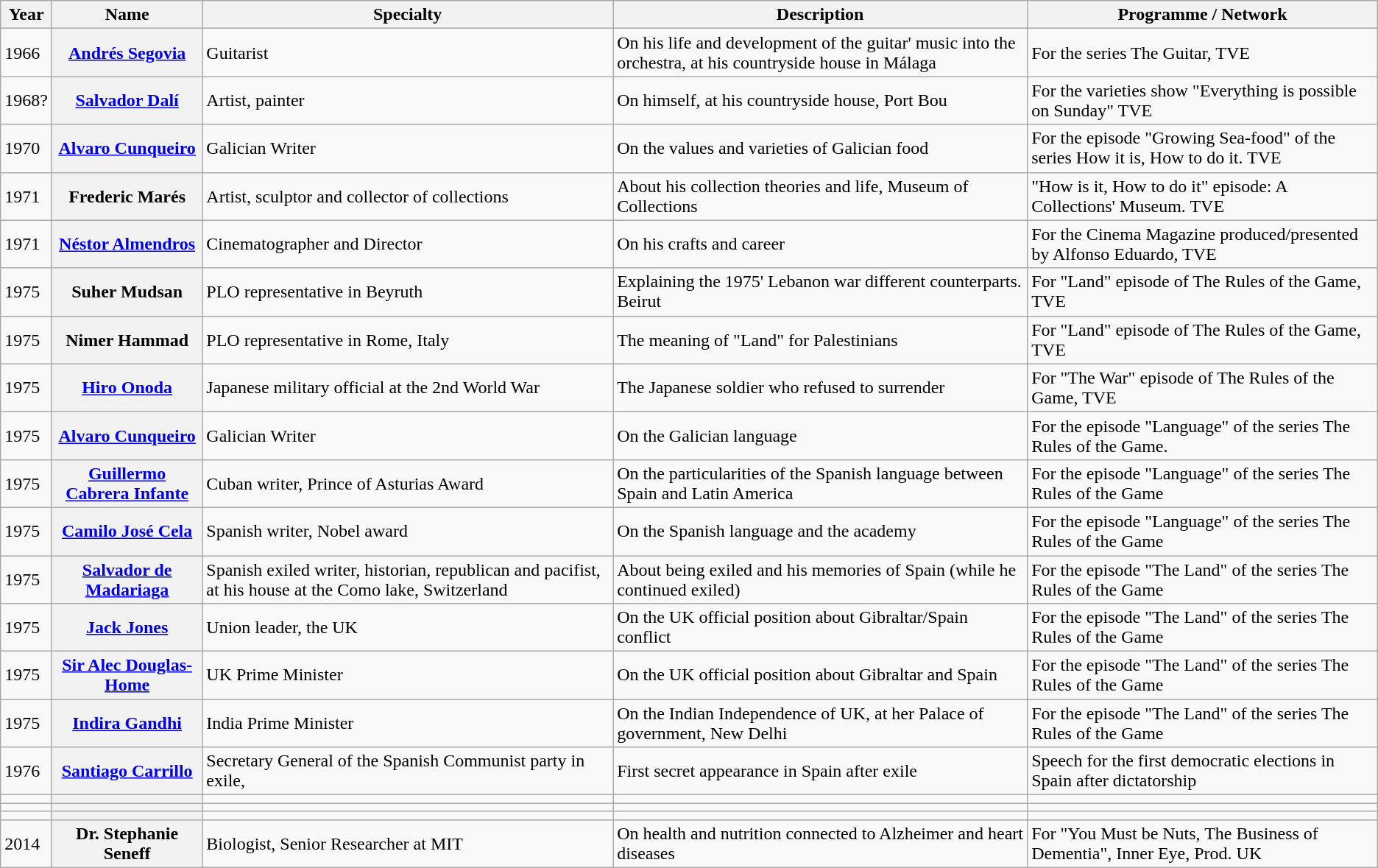<table class="wikitable plainrowheaders sortable">
<tr>
<th scope="col">Year</th>
<th scope="col">Name</th>
<th scope="col">Specialty</th>
<th scope="col">Description</th>
<th scope="col">Programme / Network</th>
</tr>
<tr>
<td>1966</td>
<th scope="row"><a href='#'>Andrés Segovia</a></th>
<td>Guitarist</td>
<td>On his life and development of the guitar' music into the orchestra, at his countryside house in Málaga</td>
<td>For the series The Guitar, TVE</td>
</tr>
<tr>
<td>1968?</td>
<th scope="row"><a href='#'>Salvador Dalí</a></th>
<td>Artist, painter</td>
<td>On himself, at his countryside house, Port Bou</td>
<td>For the varieties show "Everything is possible on Sunday" TVE</td>
</tr>
<tr>
<td>1970</td>
<th scope="row"><a href='#'>Alvaro Cunqueiro</a></th>
<td>Galician Writer</td>
<td>On the values and varieties of Galician food</td>
<td>For the episode "Growing Sea-food" of the series How it is, How to do it. TVE</td>
</tr>
<tr>
<td>1971</td>
<th scope="row">Frederic Marés</th>
<td>Artist, sculptor and collector of collections</td>
<td>About his collection theories and life, Museum of Collections</td>
<td>"How is it, How to do it" episode: A Collections' Museum. TVE</td>
</tr>
<tr>
<td>1971</td>
<th scope="row"><a href='#'>Néstor Almendros</a></th>
<td>Cinematographer and Director</td>
<td>On his crafts and career</td>
<td>For the Cinema Magazine produced/presented by Alfonso Eduardo, TVE</td>
</tr>
<tr>
<td>1975</td>
<th scope="row">Suher Mudsan</th>
<td>PLO representative in Beyruth</td>
<td>Explaining the 1975' Lebanon war different counterparts. Beirut</td>
<td>For "Land" episode of The Rules of the Game, TVE</td>
</tr>
<tr>
<td>1975</td>
<th scope="row">Nimer Hammad</th>
<td>PLO representative in Rome, Italy</td>
<td>The meaning of "Land" for Palestinians</td>
<td>For "Land" episode of The Rules of the Game, TVE</td>
</tr>
<tr>
<td>1975</td>
<th scope="row"><a href='#'>Hiro Onoda</a></th>
<td>Japanese military official at the 2nd World War</td>
<td>The Japanese soldier who refused to surrender</td>
<td>For "The War" episode of The Rules of the Game, TVE</td>
</tr>
<tr>
<td>1975</td>
<th scope="row"><a href='#'>Alvaro Cunqueiro</a></th>
<td>Galician Writer</td>
<td>On the Galician language</td>
<td>For the episode "Language" of the series The Rules of the Game.</td>
</tr>
<tr>
<td>1975</td>
<th scope="row"><a href='#'>Guillermo Cabrera Infante</a></th>
<td>Cuban writer, Prince of Asturias Award</td>
<td>On the particularities of the Spanish language between Spain and Latin America</td>
<td>For the episode "Language" of the series The Rules of the Game</td>
</tr>
<tr>
<td>1975</td>
<th scope="row"><a href='#'>Camilo José Cela</a></th>
<td>Spanish writer, Nobel award</td>
<td>On the Spanish language and the academy</td>
<td>For the episode "Language" of the series The Rules of the Game</td>
</tr>
<tr>
<td>1975</td>
<th scope="row"><a href='#'>Salvador de Madariaga</a></th>
<td>Spanish exiled writer, historian, republican and pacifist, at his house at the Como lake, Switzerland</td>
<td>About being exiled and his memories of Spain (while he continued exiled)</td>
<td>For the episode "The Land" of the series The Rules of the Game</td>
</tr>
<tr>
<td>1975</td>
<th scope="row"><a href='#'>Jack Jones</a></th>
<td>Union leader, the UK</td>
<td>On the UK official position about Gibraltar/Spain conflict</td>
<td>For the episode "The Land" of the series The Rules of the Game</td>
</tr>
<tr>
<td>1975</td>
<th scope="row"><a href='#'>Sir Alec Douglas-Home</a></th>
<td>UK Prime Minister</td>
<td>On the UK official position about Gibraltar and Spain</td>
<td>For the episode "The Land" of the series The Rules of the Game</td>
</tr>
<tr>
<td>1975</td>
<th scope="row"><a href='#'>Indira Gandhi</a></th>
<td>India Prime Minister</td>
<td>On the Indian Independence of UK, at her Palace of government, New Delhi</td>
<td>For the episode "The Land" of the series The Rules of the Game</td>
</tr>
<tr>
<td>1976</td>
<th scope="row"><a href='#'>Santiago Carrillo</a></th>
<td>Secretary General of the Spanish Communist party in exile,</td>
<td>First secret appearance in Spain after exile</td>
<td>Speech for the first democratic elections in Spain after dictatorship</td>
</tr>
<tr>
<td></td>
<th scope="row"></th>
<td></td>
<td></td>
<td></td>
</tr>
<tr>
<td></td>
<th scope="row"></th>
<td></td>
<td></td>
<td></td>
</tr>
<tr>
<td></td>
<th scope="row"></th>
<td></td>
<td></td>
<td></td>
</tr>
<tr>
<td>2014</td>
<th scope="row">Dr. Stephanie Seneff</th>
<td>Biologist, Senior Researcher at MIT</td>
<td>On health and nutrition connected to Alzheimer and heart diseases</td>
<td>For "You Must be Nuts, The Business of Dementia", Inner Eye, Prod. UK</td>
</tr>
</table>
